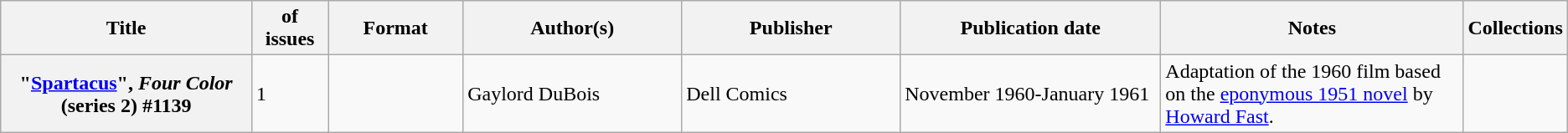<table class="wikitable">
<tr>
<th>Title</th>
<th style="width:40pt"> of issues</th>
<th style="width:75pt">Format</th>
<th style="width:125pt">Author(s)</th>
<th style="width:125pt">Publisher</th>
<th style="width:150pt">Publication date</th>
<th style="width:175pt">Notes</th>
<th>Collections</th>
</tr>
<tr>
<th>"<a href='#'>Spartacus</a>", <em>Four Color</em> (series 2) #1139</th>
<td>1</td>
<td></td>
<td>Gaylord DuBois</td>
<td>Dell Comics</td>
<td>November 1960-January 1961</td>
<td>Adaptation of the 1960 film based on the <a href='#'>eponymous 1951 novel</a> by <a href='#'>Howard Fast</a>.</td>
<td></td>
</tr>
</table>
